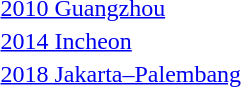<table>
<tr>
<td rowspan=2><a href='#'>2010 Guangzhou</a></td>
<td rowspan=2></td>
<td rowspan=2></td>
<td></td>
</tr>
<tr>
<td></td>
</tr>
<tr>
<td rowspan=2><a href='#'>2014 Incheon</a></td>
<td rowspan=2></td>
<td rowspan=2></td>
<td></td>
</tr>
<tr>
<td></td>
</tr>
<tr>
<td rowspan=2><a href='#'>2018 Jakarta–Palembang</a></td>
<td rowspan=2></td>
<td rowspan=2></td>
<td></td>
</tr>
<tr>
<td></td>
</tr>
</table>
